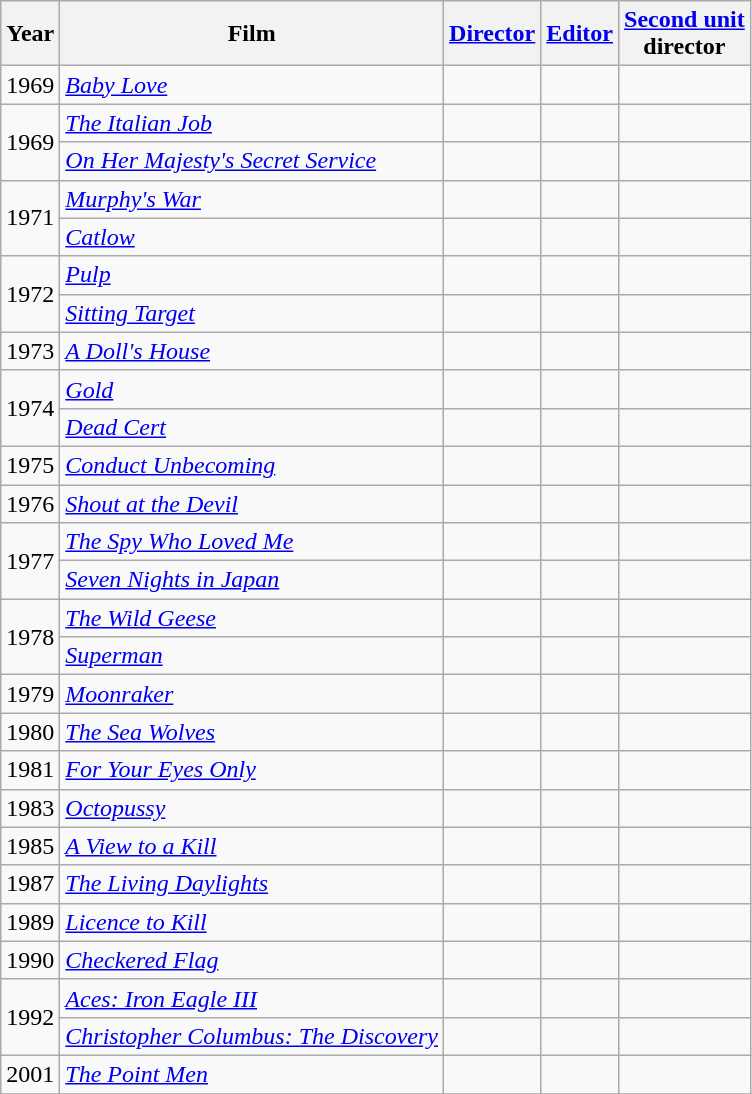<table class="wikitable sortable" style="text-align:center">
<tr>
<th>Year</th>
<th>Film</th>
<th><a href='#'>Director</a></th>
<th><a href='#'>Editor</a></th>
<th><a href='#'>Second unit</a><br>director</th>
</tr>
<tr>
<td>1969</td>
<td style="text-align:left"><em><a href='#'>Baby Love</a></em></td>
<td></td>
<td></td>
<td></td>
</tr>
<tr>
<td rowspan="2">1969</td>
<td style="text-align:left"><em><a href='#'>The Italian Job</a></em></td>
<td></td>
<td></td>
<td></td>
</tr>
<tr>
<td style="text-align:left"><em><a href='#'>On Her Majesty's Secret Service</a></em></td>
<td></td>
<td></td>
<td></td>
</tr>
<tr>
<td rowspan="2">1971</td>
<td style="text-align:left"><em><a href='#'>Murphy's War</a></em></td>
<td></td>
<td></td>
<td></td>
</tr>
<tr>
<td style="text-align:left"><em><a href='#'>Catlow</a></em></td>
<td></td>
<td></td>
<td></td>
</tr>
<tr>
<td rowspan="2">1972</td>
<td style="text-align:left"><em><a href='#'>Pulp</a></em></td>
<td></td>
<td></td>
<td></td>
</tr>
<tr>
<td style="text-align:left"><em><a href='#'>Sitting Target</a></em></td>
<td></td>
<td></td>
<td></td>
</tr>
<tr>
<td>1973</td>
<td style="text-align:left"><em><a href='#'>A Doll's House</a></em></td>
<td></td>
<td></td>
<td></td>
</tr>
<tr>
<td rowspan="2">1974</td>
<td style="text-align:left"><em><a href='#'>Gold</a></em></td>
<td></td>
<td></td>
<td></td>
</tr>
<tr>
<td style="text-align:left"><em><a href='#'>Dead Cert</a></em></td>
<td></td>
<td></td>
<td></td>
</tr>
<tr>
<td>1975</td>
<td style="text-align:left"><em><a href='#'>Conduct Unbecoming</a></em></td>
<td></td>
<td></td>
<td></td>
</tr>
<tr>
<td>1976</td>
<td style="text-align:left"><em><a href='#'>Shout at the Devil</a></em></td>
<td></td>
<td></td>
<td></td>
</tr>
<tr>
<td rowspan="2">1977</td>
<td style="text-align:left"><em><a href='#'>The Spy Who Loved Me</a></em></td>
<td></td>
<td></td>
<td></td>
</tr>
<tr>
<td style="text-align:left"><em><a href='#'>Seven Nights in Japan</a></em></td>
<td></td>
<td></td>
<td></td>
</tr>
<tr>
<td rowspan="2">1978</td>
<td style="text-align:left"><em><a href='#'>The Wild Geese</a></em></td>
<td></td>
<td></td>
<td></td>
</tr>
<tr>
<td style="text-align:left"><em><a href='#'>Superman</a></em></td>
<td></td>
<td></td>
<td></td>
</tr>
<tr>
<td>1979</td>
<td style="text-align:left"><em><a href='#'>Moonraker</a></em></td>
<td></td>
<td></td>
<td></td>
</tr>
<tr>
<td>1980</td>
<td style="text-align:left"><em><a href='#'>The Sea Wolves</a></em></td>
<td></td>
<td></td>
<td></td>
</tr>
<tr>
<td>1981</td>
<td style="text-align:left"><em><a href='#'>For Your Eyes Only</a></em></td>
<td></td>
<td></td>
<td></td>
</tr>
<tr>
<td>1983</td>
<td style="text-align:left"><em><a href='#'>Octopussy</a></em></td>
<td></td>
<td></td>
<td></td>
</tr>
<tr>
<td>1985</td>
<td style="text-align:left"><em><a href='#'>A View to a Kill</a></em></td>
<td></td>
<td></td>
<td></td>
</tr>
<tr>
<td>1987</td>
<td style="text-align:left"><em><a href='#'>The Living Daylights</a></em></td>
<td></td>
<td></td>
<td></td>
</tr>
<tr>
<td>1989</td>
<td style="text-align:left"><em><a href='#'>Licence to Kill</a></em></td>
<td></td>
<td></td>
<td></td>
</tr>
<tr>
<td>1990</td>
<td style="text-align:left"><em><a href='#'>Checkered Flag</a></em></td>
<td></td>
<td></td>
<td></td>
</tr>
<tr>
<td rowspan="2">1992</td>
<td style="text-align:left"><em><a href='#'>Aces: Iron Eagle III</a></em></td>
<td></td>
<td></td>
<td></td>
</tr>
<tr>
<td style="text-align:left"><em><a href='#'>Christopher Columbus: The Discovery</a></em></td>
<td></td>
<td></td>
<td></td>
</tr>
<tr>
<td>2001</td>
<td style="text-align:left"><em><a href='#'>The Point Men</a></em></td>
<td></td>
<td></td>
<td></td>
</tr>
<tr>
</tr>
</table>
